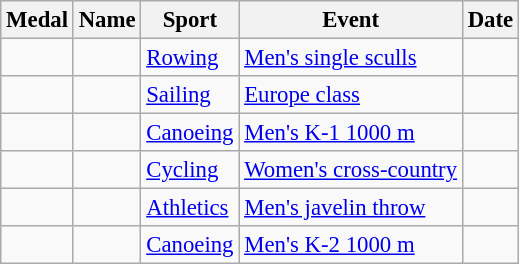<table class="wikitable sortable" style="font-size:95%">
<tr>
<th>Medal</th>
<th>Name</th>
<th>Sport</th>
<th>Event</th>
<th>Date</th>
</tr>
<tr>
<td></td>
<td></td>
<td><a href='#'>Rowing</a></td>
<td><a href='#'>Men's single sculls</a></td>
<td></td>
</tr>
<tr>
<td></td>
<td></td>
<td><a href='#'>Sailing</a></td>
<td><a href='#'>Europe class</a></td>
<td></td>
</tr>
<tr>
<td></td>
<td></td>
<td><a href='#'>Canoeing</a></td>
<td><a href='#'>Men's K-1 1000 m</a></td>
<td></td>
</tr>
<tr>
<td></td>
<td></td>
<td><a href='#'>Cycling</a></td>
<td><a href='#'>Women's cross-country</a></td>
<td></td>
</tr>
<tr>
<td></td>
<td></td>
<td><a href='#'>Athletics</a></td>
<td><a href='#'>Men's javelin throw</a></td>
<td></td>
</tr>
<tr>
<td></td>
<td><br></td>
<td><a href='#'>Canoeing</a></td>
<td><a href='#'>Men's K-2 1000 m</a></td>
<td></td>
</tr>
</table>
